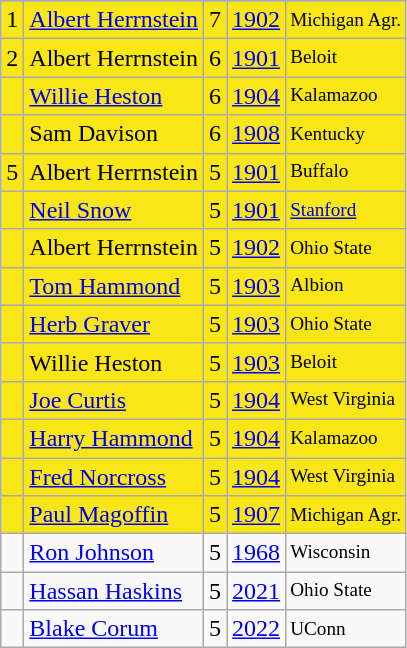<table class="wikitable">
<tr>
</tr>
<tr bgcolor=#F8E616>
<td>1</td>
<td><a href='#'>Albert Herrnstein</a></td>
<td>7</td>
<td><a href='#'>1902</a></td>
<td style="font-size:80%;">Michigan Agr.</td>
</tr>
<tr bgcolor=#F8E616>
<td>2</td>
<td>Albert Herrnstein</td>
<td>6</td>
<td><a href='#'>1901</a></td>
<td style="font-size:80%;">Beloit</td>
</tr>
<tr bgcolor=#F8E616>
<td></td>
<td><a href='#'>Willie Heston</a></td>
<td>6</td>
<td><a href='#'>1904</a></td>
<td style="font-size:80%;">Kalamazoo</td>
</tr>
<tr bgcolor=#F8E616>
<td></td>
<td>Sam Davison</td>
<td>6</td>
<td><a href='#'>1908</a></td>
<td style="font-size:80%;">Kentucky</td>
</tr>
<tr bgcolor=#F8E616>
<td>5</td>
<td>Albert Herrnstein</td>
<td>5</td>
<td><a href='#'>1901</a></td>
<td style="font-size:80%;">Buffalo</td>
</tr>
<tr bgcolor=#F8E616>
<td></td>
<td><a href='#'>Neil Snow</a></td>
<td>5</td>
<td><a href='#'>1901</a></td>
<td style="font-size:80%;"><a href='#'>Stanford</a></td>
</tr>
<tr bgcolor=#F8E616>
<td></td>
<td>Albert Herrnstein</td>
<td>5</td>
<td><a href='#'>1902</a></td>
<td style="font-size:80%;">Ohio State</td>
</tr>
<tr bgcolor=#F8E616>
<td></td>
<td><a href='#'>Tom Hammond</a></td>
<td>5</td>
<td><a href='#'>1903</a></td>
<td style="font-size:80%;">Albion</td>
</tr>
<tr bgcolor=#F8E616>
<td></td>
<td><a href='#'>Herb Graver</a></td>
<td>5</td>
<td><a href='#'>1903</a></td>
<td style="font-size:80%;">Ohio State</td>
</tr>
<tr bgcolor=#F8E616>
<td></td>
<td>Willie Heston</td>
<td>5</td>
<td><a href='#'>1903</a></td>
<td style="font-size:80%;">Beloit</td>
</tr>
<tr bgcolor=#F8E616>
<td></td>
<td><a href='#'>Joe Curtis</a></td>
<td>5</td>
<td><a href='#'>1904</a></td>
<td style="font-size:80%;">West Virginia</td>
</tr>
<tr bgcolor=#F8E616>
<td></td>
<td><a href='#'>Harry Hammond</a></td>
<td>5</td>
<td><a href='#'>1904</a></td>
<td style="font-size:80%;">Kalamazoo</td>
</tr>
<tr bgcolor=#F8E616>
<td></td>
<td><a href='#'>Fred Norcross</a></td>
<td>5</td>
<td><a href='#'>1904</a></td>
<td style="font-size:80%;">West Virginia</td>
</tr>
<tr bgcolor=#F8E616>
<td></td>
<td><a href='#'>Paul Magoffin</a></td>
<td>5</td>
<td><a href='#'>1907</a></td>
<td style="font-size:80%;">Michigan Agr.</td>
</tr>
<tr>
<td></td>
<td><a href='#'>Ron Johnson</a></td>
<td>5</td>
<td><a href='#'>1968</a></td>
<td style="font-size:80%;">Wisconsin</td>
</tr>
<tr>
<td></td>
<td><a href='#'>Hassan Haskins</a></td>
<td>5</td>
<td><a href='#'>2021</a></td>
<td style="font-size:80%;">Ohio State</td>
</tr>
<tr>
<td></td>
<td><a href='#'>Blake Corum</a></td>
<td>5</td>
<td><a href='#'>2022</a></td>
<td style="font-size:80%;">UConn</td>
</tr>
</table>
